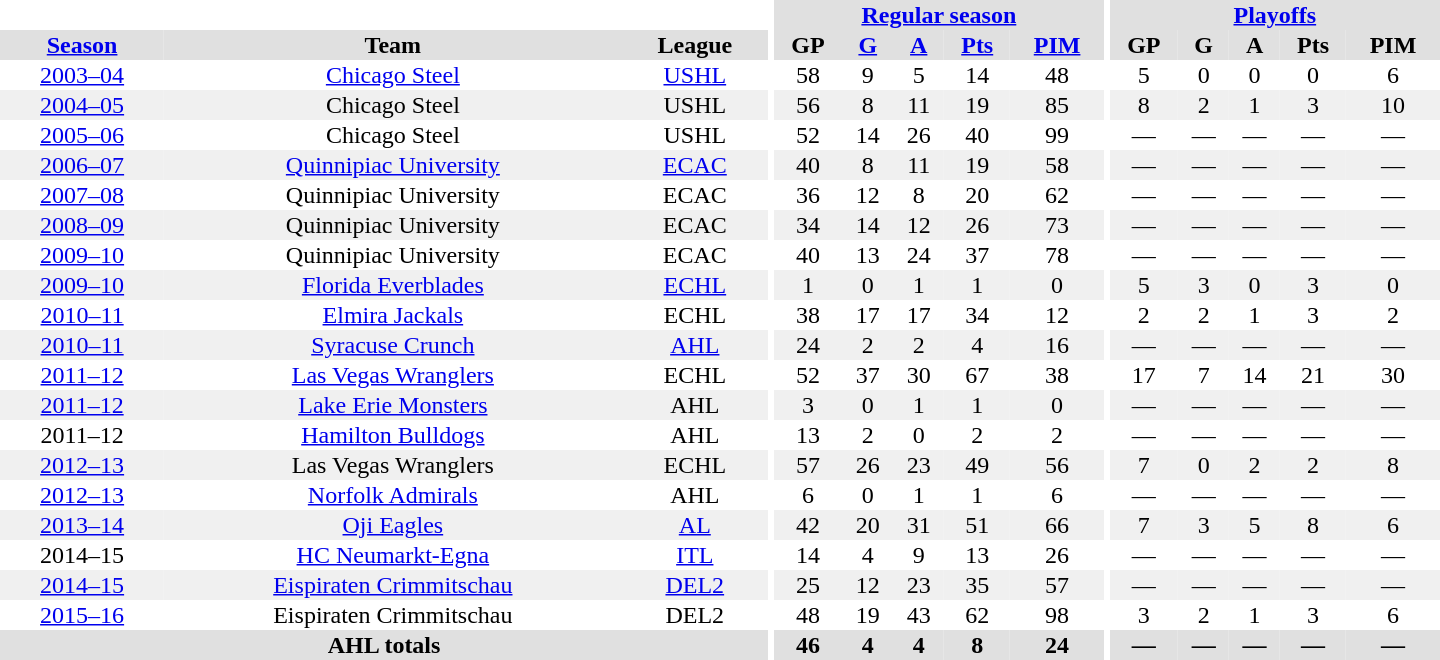<table border="0" cellpadding="1" cellspacing="0" style="text-align:center; width:60em">
<tr bgcolor="#e0e0e0">
<th colspan="3" bgcolor="#ffffff"></th>
<th rowspan="99" bgcolor="#ffffff"></th>
<th colspan="5"><a href='#'>Regular season</a></th>
<th rowspan="99" bgcolor="#ffffff"></th>
<th colspan="5"><a href='#'>Playoffs</a></th>
</tr>
<tr bgcolor="#e0e0e0">
<th><a href='#'>Season</a></th>
<th>Team</th>
<th>League</th>
<th>GP</th>
<th><a href='#'>G</a></th>
<th><a href='#'>A</a></th>
<th><a href='#'>Pts</a></th>
<th><a href='#'>PIM</a></th>
<th>GP</th>
<th>G</th>
<th>A</th>
<th>Pts</th>
<th>PIM</th>
</tr>
<tr ALIGN="center">
<td><a href='#'>2003–04</a></td>
<td><a href='#'>Chicago Steel</a></td>
<td><a href='#'>USHL</a></td>
<td>58</td>
<td>9</td>
<td>5</td>
<td>14</td>
<td>48</td>
<td>5</td>
<td>0</td>
<td>0</td>
<td>0</td>
<td>6</td>
</tr>
<tr ALIGN="center" bgcolor="#f0f0f0">
<td><a href='#'>2004–05</a></td>
<td>Chicago Steel</td>
<td>USHL</td>
<td>56</td>
<td>8</td>
<td>11</td>
<td>19</td>
<td>85</td>
<td>8</td>
<td>2</td>
<td>1</td>
<td>3</td>
<td>10</td>
</tr>
<tr ALIGN="center">
<td><a href='#'>2005–06</a></td>
<td>Chicago Steel</td>
<td>USHL</td>
<td>52</td>
<td>14</td>
<td>26</td>
<td>40</td>
<td>99</td>
<td>—</td>
<td>—</td>
<td>—</td>
<td>—</td>
<td>—</td>
</tr>
<tr ALIGN="center" bgcolor="#f0f0f0">
<td><a href='#'>2006–07</a></td>
<td><a href='#'>Quinnipiac University</a></td>
<td><a href='#'>ECAC</a></td>
<td>40</td>
<td>8</td>
<td>11</td>
<td>19</td>
<td>58</td>
<td>—</td>
<td>—</td>
<td>—</td>
<td>—</td>
<td>—</td>
</tr>
<tr ALIGN="center">
<td><a href='#'>2007–08</a></td>
<td>Quinnipiac University</td>
<td>ECAC</td>
<td>36</td>
<td>12</td>
<td>8</td>
<td>20</td>
<td>62</td>
<td>—</td>
<td>—</td>
<td>—</td>
<td>—</td>
<td>—</td>
</tr>
<tr ALIGN="center" bgcolor="#f0f0f0">
<td><a href='#'>2008–09</a></td>
<td>Quinnipiac University</td>
<td>ECAC</td>
<td>34</td>
<td>14</td>
<td>12</td>
<td>26</td>
<td>73</td>
<td>—</td>
<td>—</td>
<td>—</td>
<td>—</td>
<td>—</td>
</tr>
<tr ALIGN="center">
<td><a href='#'>2009–10</a></td>
<td>Quinnipiac University</td>
<td>ECAC</td>
<td>40</td>
<td>13</td>
<td>24</td>
<td>37</td>
<td>78</td>
<td>—</td>
<td>—</td>
<td>—</td>
<td>—</td>
<td>—</td>
</tr>
<tr ALIGN="center" bgcolor="#f0f0f0">
<td><a href='#'>2009–10</a></td>
<td><a href='#'>Florida Everblades</a></td>
<td><a href='#'>ECHL</a></td>
<td>1</td>
<td>0</td>
<td>1</td>
<td>1</td>
<td>0</td>
<td>5</td>
<td>3</td>
<td>0</td>
<td>3</td>
<td>0</td>
</tr>
<tr ALIGN="center">
<td><a href='#'>2010–11</a></td>
<td><a href='#'>Elmira Jackals</a></td>
<td>ECHL</td>
<td>38</td>
<td>17</td>
<td>17</td>
<td>34</td>
<td>12</td>
<td>2</td>
<td>2</td>
<td>1</td>
<td>3</td>
<td>2</td>
</tr>
<tr ALIGN="center" bgcolor="#f0f0f0">
<td><a href='#'>2010–11</a></td>
<td><a href='#'>Syracuse Crunch</a></td>
<td><a href='#'>AHL</a></td>
<td>24</td>
<td>2</td>
<td>2</td>
<td>4</td>
<td>16</td>
<td>—</td>
<td>—</td>
<td>—</td>
<td>—</td>
<td>—</td>
</tr>
<tr ALIGN="center">
<td><a href='#'>2011–12</a></td>
<td><a href='#'>Las Vegas Wranglers</a></td>
<td>ECHL</td>
<td>52</td>
<td>37</td>
<td>30</td>
<td>67</td>
<td>38</td>
<td>17</td>
<td>7</td>
<td>14</td>
<td>21</td>
<td>30</td>
</tr>
<tr ALIGN="center" bgcolor="#f0f0f0">
<td><a href='#'>2011–12</a></td>
<td><a href='#'>Lake Erie Monsters</a></td>
<td>AHL</td>
<td>3</td>
<td>0</td>
<td>1</td>
<td>1</td>
<td>0</td>
<td>—</td>
<td>—</td>
<td>—</td>
<td>—</td>
<td>—</td>
</tr>
<tr ALIGN="center">
<td>2011–12</td>
<td><a href='#'>Hamilton Bulldogs</a></td>
<td>AHL</td>
<td>13</td>
<td>2</td>
<td>0</td>
<td>2</td>
<td>2</td>
<td>—</td>
<td>—</td>
<td>—</td>
<td>—</td>
<td>—</td>
</tr>
<tr ALIGN="center" bgcolor="#f0f0f0">
<td><a href='#'>2012–13</a></td>
<td>Las Vegas Wranglers</td>
<td>ECHL</td>
<td>57</td>
<td>26</td>
<td>23</td>
<td>49</td>
<td>56</td>
<td>7</td>
<td>0</td>
<td>2</td>
<td>2</td>
<td>8</td>
</tr>
<tr ALIGN="center">
<td><a href='#'>2012–13</a></td>
<td><a href='#'>Norfolk Admirals</a></td>
<td>AHL</td>
<td>6</td>
<td>0</td>
<td>1</td>
<td>1</td>
<td>6</td>
<td>—</td>
<td>—</td>
<td>—</td>
<td>—</td>
<td>—</td>
</tr>
<tr ALIGN="center" bgcolor="#f0f0f0">
<td><a href='#'>2013–14</a></td>
<td><a href='#'>Oji Eagles</a></td>
<td><a href='#'>AL</a></td>
<td>42</td>
<td>20</td>
<td>31</td>
<td>51</td>
<td>66</td>
<td>7</td>
<td>3</td>
<td>5</td>
<td>8</td>
<td>6</td>
</tr>
<tr ALIGN="center">
<td>2014–15</td>
<td><a href='#'>HC Neumarkt-Egna</a></td>
<td><a href='#'>ITL</a></td>
<td>14</td>
<td>4</td>
<td>9</td>
<td>13</td>
<td>26</td>
<td>—</td>
<td>—</td>
<td>—</td>
<td>—</td>
<td>—</td>
</tr>
<tr ALIGN="center" bgcolor="#f0f0f0">
<td><a href='#'>2014–15</a></td>
<td><a href='#'>Eispiraten Crimmitschau</a></td>
<td><a href='#'>DEL2</a></td>
<td>25</td>
<td>12</td>
<td>23</td>
<td>35</td>
<td>57</td>
<td>—</td>
<td>—</td>
<td>—</td>
<td>—</td>
<td>—</td>
</tr>
<tr ALIGN="center">
<td><a href='#'>2015–16</a></td>
<td>Eispiraten Crimmitschau</td>
<td>DEL2</td>
<td>48</td>
<td>19</td>
<td>43</td>
<td>62</td>
<td>98</td>
<td>3</td>
<td>2</td>
<td>1</td>
<td>3</td>
<td>6</td>
</tr>
<tr bgcolor="#e0e0e0">
<th colspan="3">AHL totals</th>
<th>46</th>
<th>4</th>
<th>4</th>
<th>8</th>
<th>24</th>
<th>—</th>
<th>—</th>
<th>—</th>
<th>—</th>
<th>—</th>
</tr>
</table>
